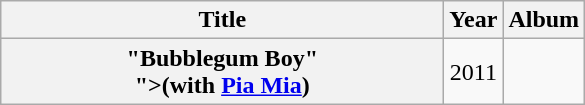<table class="wikitable plainrowheaders" style="text-align:center;" border="1">
<tr>
<th scope="col" style="width:18em;">Title</th>
<th scope="col">Year</th>
<th scope="col">Album</th>
</tr>
<tr>
<th scope="row">"Bubblegum Boy"<br><span>">(with <a href='#'>Pia Mia</a>)</span></th>
<td>2011</td>
<td></td>
</tr>
</table>
